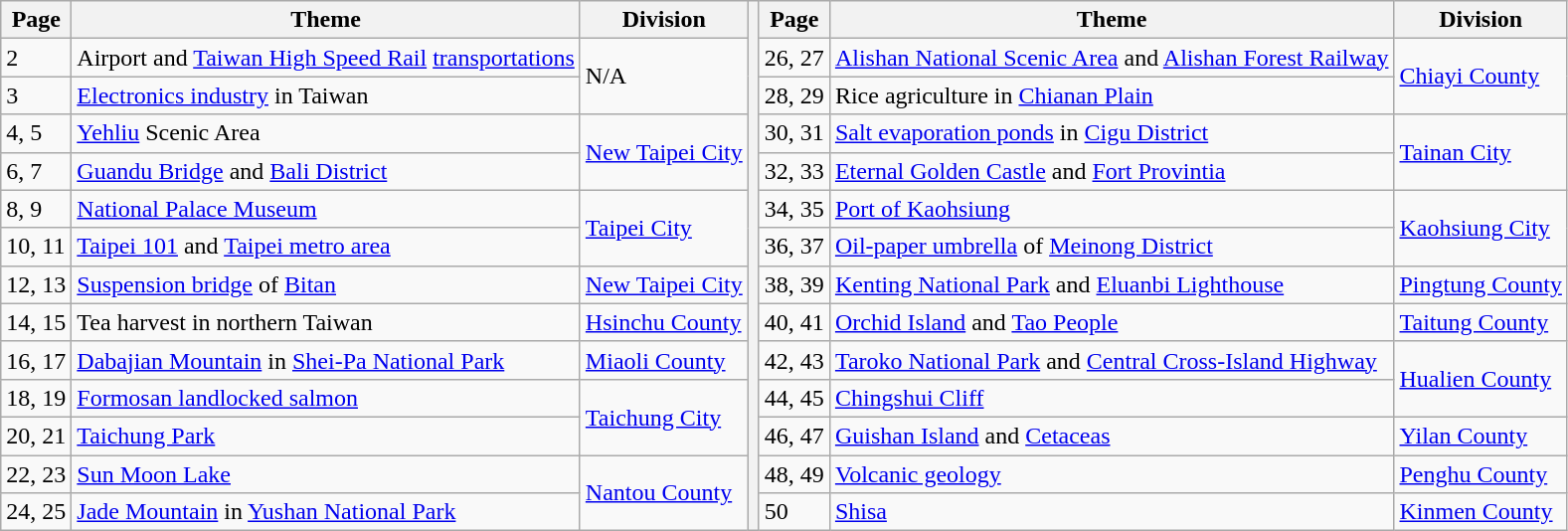<table class="wikitable">
<tr>
<th>Page</th>
<th>Theme</th>
<th>Division</th>
<th rowspan=14></th>
<th>Page</th>
<th>Theme</th>
<th>Division</th>
</tr>
<tr>
<td>2</td>
<td>Airport and <a href='#'>Taiwan High Speed Rail</a> <a href='#'>transportations</a></td>
<td rowspan=2>N/A</td>
<td>26, 27</td>
<td><a href='#'>Alishan National Scenic Area</a> and <a href='#'>Alishan Forest Railway</a></td>
<td rowspan=2><a href='#'>Chiayi County</a></td>
</tr>
<tr>
<td>3</td>
<td><a href='#'>Electronics industry</a> in Taiwan</td>
<td>28, 29</td>
<td>Rice agriculture in <a href='#'>Chianan Plain</a></td>
</tr>
<tr>
<td>4, 5</td>
<td><a href='#'>Yehliu</a> Scenic Area</td>
<td rowspan=2><a href='#'>New Taipei City</a></td>
<td>30, 31</td>
<td><a href='#'>Salt evaporation ponds</a> in <a href='#'>Cigu District</a></td>
<td rowspan=2><a href='#'>Tainan City</a></td>
</tr>
<tr>
<td>6, 7</td>
<td><a href='#'>Guandu Bridge</a> and <a href='#'>Bali District</a></td>
<td>32, 33</td>
<td><a href='#'>Eternal Golden Castle</a> and <a href='#'>Fort Provintia</a></td>
</tr>
<tr>
<td>8, 9</td>
<td><a href='#'>National Palace Museum</a></td>
<td rowspan=2><a href='#'>Taipei City</a></td>
<td>34, 35</td>
<td><a href='#'>Port of Kaohsiung</a></td>
<td rowspan=2><a href='#'>Kaohsiung City</a></td>
</tr>
<tr>
<td>10, 11</td>
<td><a href='#'>Taipei 101</a> and <a href='#'>Taipei metro area</a></td>
<td>36, 37</td>
<td><a href='#'>Oil-paper umbrella</a> of <a href='#'>Meinong District</a></td>
</tr>
<tr>
<td>12, 13</td>
<td><a href='#'>Suspension bridge</a> of <a href='#'>Bitan</a></td>
<td><a href='#'>New Taipei City</a></td>
<td>38, 39</td>
<td><a href='#'>Kenting National Park</a> and <a href='#'>Eluanbi Lighthouse</a></td>
<td><a href='#'>Pingtung County</a></td>
</tr>
<tr>
<td>14, 15</td>
<td>Tea harvest in northern Taiwan</td>
<td><a href='#'>Hsinchu County</a></td>
<td>40, 41</td>
<td><a href='#'>Orchid Island</a> and <a href='#'>Tao People</a></td>
<td><a href='#'>Taitung County</a></td>
</tr>
<tr>
<td>16, 17</td>
<td><a href='#'>Dabajian Mountain</a> in <a href='#'>Shei-Pa National Park</a></td>
<td><a href='#'>Miaoli County</a></td>
<td>42, 43</td>
<td><a href='#'>Taroko National Park</a> and <a href='#'>Central Cross-Island Highway</a></td>
<td rowspan=2><a href='#'>Hualien County</a></td>
</tr>
<tr>
<td>18, 19</td>
<td><a href='#'>Formosan landlocked salmon</a></td>
<td rowspan=2><a href='#'>Taichung City</a></td>
<td>44, 45</td>
<td><a href='#'>Chingshui Cliff</a></td>
</tr>
<tr>
<td>20, 21</td>
<td><a href='#'>Taichung Park</a></td>
<td>46, 47</td>
<td><a href='#'>Guishan Island</a> and <a href='#'>Cetaceas</a></td>
<td><a href='#'>Yilan County</a></td>
</tr>
<tr>
<td>22, 23</td>
<td><a href='#'>Sun Moon Lake</a></td>
<td rowspan=2><a href='#'>Nantou County</a></td>
<td>48, 49</td>
<td><a href='#'>Volcanic geology</a></td>
<td><a href='#'>Penghu County</a></td>
</tr>
<tr>
<td>24, 25</td>
<td><a href='#'>Jade Mountain</a> in <a href='#'>Yushan National Park</a></td>
<td>50</td>
<td><a href='#'>Shisa</a></td>
<td><a href='#'>Kinmen County</a></td>
</tr>
</table>
